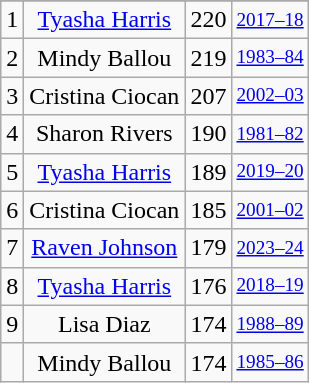<table class="wikitable sortable" style="text-align: center">
<tr>
</tr>
<tr>
<td>1</td>
<td><a href='#'>Tyasha Harris</a></td>
<td>220</td>
<td style="font-size:80%;"><a href='#'>2017–18</a></td>
</tr>
<tr>
<td>2</td>
<td>Mindy Ballou</td>
<td>219</td>
<td style="font-size:80%;"><a href='#'>1983–84</a></td>
</tr>
<tr>
<td>3</td>
<td>Cristina Ciocan</td>
<td>207</td>
<td style="font-size:80%;"><a href='#'>2002–03</a></td>
</tr>
<tr>
<td>4</td>
<td>Sharon Rivers</td>
<td>190</td>
<td style="font-size:80%;"><a href='#'>1981–82</a></td>
</tr>
<tr>
<td>5</td>
<td><a href='#'>Tyasha Harris</a></td>
<td>189</td>
<td style="font-size:80%;"><a href='#'>2019–20</a></td>
</tr>
<tr>
<td>6</td>
<td>Cristina Ciocan</td>
<td>185</td>
<td style="font-size:80%;"><a href='#'>2001–02</a></td>
</tr>
<tr>
<td>7</td>
<td><a href='#'>Raven Johnson</a></td>
<td>179</td>
<td style="font-size:80%;"><a href='#'>2023–24</a></td>
</tr>
<tr>
<td>8</td>
<td><a href='#'>Tyasha Harris</a></td>
<td>176</td>
<td style="font-size:80%;"><a href='#'>2018–19</a></td>
</tr>
<tr>
<td>9</td>
<td>Lisa Diaz</td>
<td>174</td>
<td style="font-size:80%;"><a href='#'>1988–89</a></td>
</tr>
<tr>
<td></td>
<td>Mindy Ballou</td>
<td>174</td>
<td style="font-size:80%;"><a href='#'>1985–86</a></td>
</tr>
</table>
